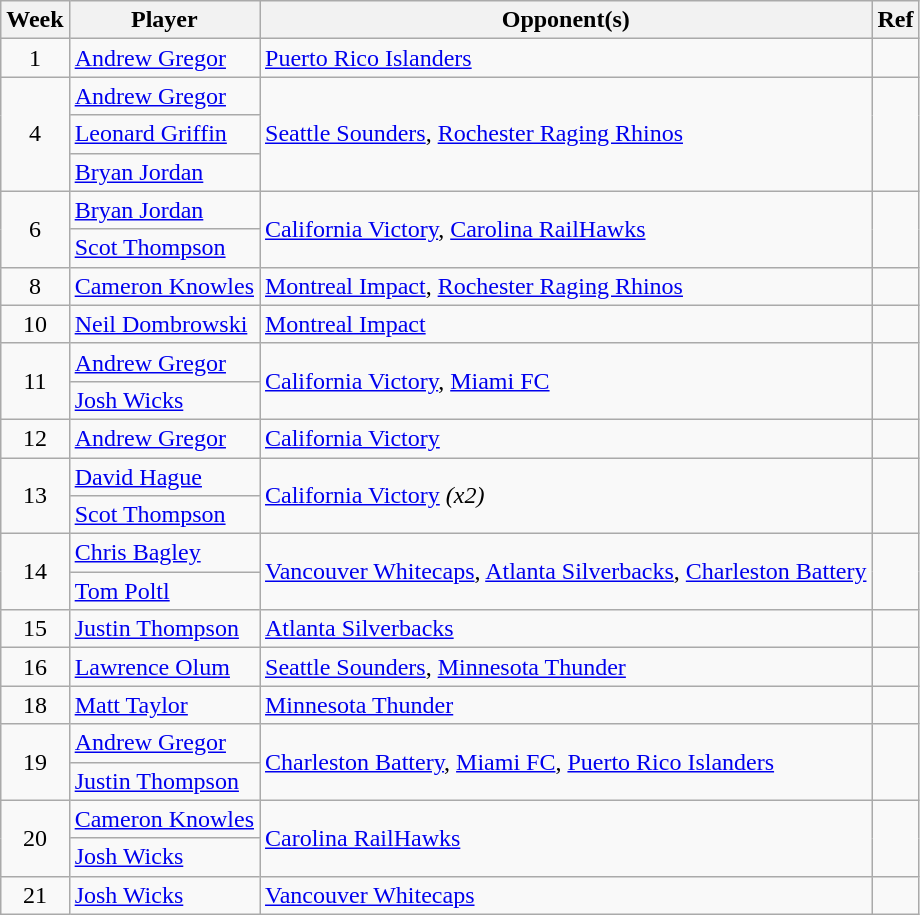<table class=wikitable>
<tr>
<th>Week</th>
<th>Player</th>
<th>Opponent(s)</th>
<th>Ref</th>
</tr>
<tr>
<td align=center>1</td>
<td> <a href='#'>Andrew Gregor</a></td>
<td><a href='#'>Puerto Rico Islanders</a></td>
<td></td>
</tr>
<tr>
<td rowspan="3" align=center>4</td>
<td> <a href='#'>Andrew Gregor</a></td>
<td rowspan="3"><a href='#'>Seattle Sounders</a>, <a href='#'>Rochester Raging Rhinos</a></td>
<td rowspan="3"></td>
</tr>
<tr>
<td> <a href='#'>Leonard Griffin</a></td>
</tr>
<tr>
<td> <a href='#'>Bryan Jordan</a></td>
</tr>
<tr>
<td rowspan="2" align=center>6</td>
<td> <a href='#'>Bryan Jordan</a></td>
<td rowspan="2"><a href='#'>California Victory</a>, <a href='#'>Carolina RailHawks</a></td>
<td rowspan="2"></td>
</tr>
<tr>
<td> <a href='#'>Scot Thompson</a></td>
</tr>
<tr>
<td align=center>8</td>
<td> <a href='#'>Cameron Knowles</a></td>
<td><a href='#'>Montreal Impact</a>, <a href='#'>Rochester Raging Rhinos</a></td>
<td></td>
</tr>
<tr>
<td align=center>10</td>
<td> <a href='#'>Neil Dombrowski</a></td>
<td><a href='#'>Montreal Impact</a></td>
<td></td>
</tr>
<tr>
<td rowspan="2" align=center>11</td>
<td> <a href='#'>Andrew Gregor</a></td>
<td rowspan="2"><a href='#'>California Victory</a>, <a href='#'>Miami FC</a></td>
<td rowspan="2"></td>
</tr>
<tr>
<td> <a href='#'>Josh Wicks</a></td>
</tr>
<tr>
<td align=center>12</td>
<td> <a href='#'>Andrew Gregor</a></td>
<td><a href='#'>California Victory</a></td>
<td></td>
</tr>
<tr>
<td rowspan="2" align=center>13</td>
<td> <a href='#'>David Hague</a></td>
<td rowspan="2"><a href='#'>California Victory</a> <em>(x2)</em></td>
<td rowspan="2"></td>
</tr>
<tr>
<td> <a href='#'>Scot Thompson</a></td>
</tr>
<tr>
<td rowspan="2" align=center>14</td>
<td> <a href='#'>Chris Bagley</a></td>
<td rowspan="2"><a href='#'>Vancouver Whitecaps</a>, <a href='#'>Atlanta Silverbacks</a>, <a href='#'>Charleston Battery</a></td>
<td rowspan="2"></td>
</tr>
<tr>
<td> <a href='#'>Tom Poltl</a></td>
</tr>
<tr>
<td align=center>15</td>
<td> <a href='#'>Justin Thompson</a></td>
<td><a href='#'>Atlanta Silverbacks</a></td>
<td></td>
</tr>
<tr>
<td align=center>16</td>
<td> <a href='#'>Lawrence Olum</a></td>
<td><a href='#'>Seattle Sounders</a>, <a href='#'>Minnesota Thunder</a></td>
<td></td>
</tr>
<tr>
<td align=center>18</td>
<td> <a href='#'>Matt Taylor</a></td>
<td><a href='#'>Minnesota Thunder</a></td>
<td></td>
</tr>
<tr>
<td rowspan="2" align=center>19</td>
<td> <a href='#'>Andrew Gregor</a></td>
<td rowspan="2"><a href='#'>Charleston Battery</a>, <a href='#'>Miami FC</a>, <a href='#'>Puerto Rico Islanders</a></td>
<td rowspan="2"></td>
</tr>
<tr>
<td> <a href='#'>Justin Thompson</a></td>
</tr>
<tr>
<td rowspan="2" align=center>20</td>
<td> <a href='#'>Cameron Knowles</a></td>
<td rowspan="2"><a href='#'>Carolina RailHawks</a></td>
<td rowspan="2"></td>
</tr>
<tr>
<td> <a href='#'>Josh Wicks</a></td>
</tr>
<tr>
<td align=center>21</td>
<td> <a href='#'>Josh Wicks</a></td>
<td><a href='#'>Vancouver Whitecaps</a></td>
<td></td>
</tr>
</table>
